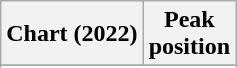<table class="wikitable sortable plainrowheaders" style="text-align:center">
<tr>
<th scope="col">Chart (2022)</th>
<th scope="col">Peak<br>position</th>
</tr>
<tr>
</tr>
<tr>
</tr>
<tr>
</tr>
<tr>
</tr>
</table>
